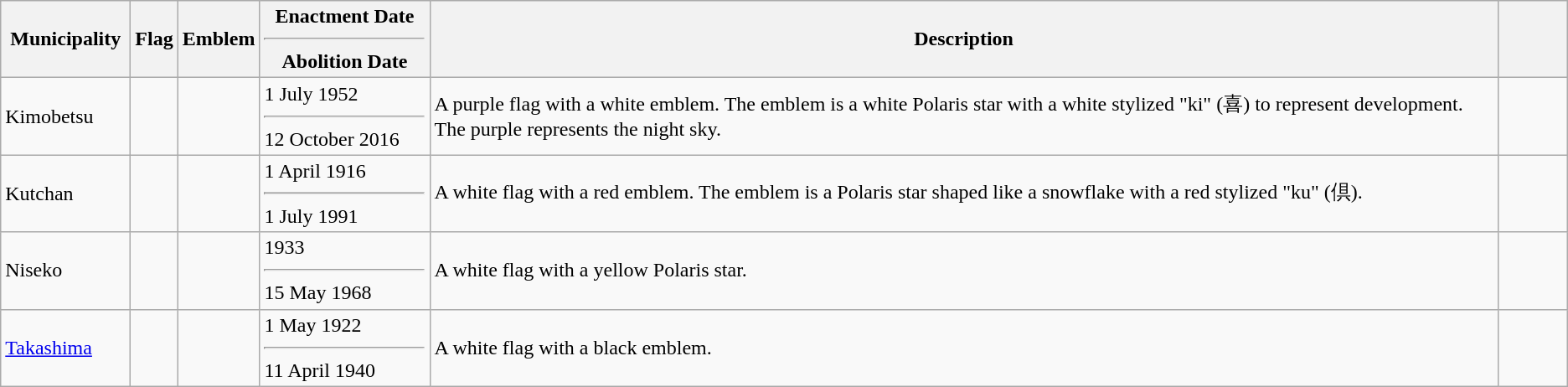<table class="wikitable">
<tr>
<th style="width:12ch;">Municipality</th>
<th>Flag</th>
<th>Emblem</th>
<th style="width:16ch;">Enactment Date<hr>Abolition Date</th>
<th>Description</th>
<th style="width:6ch;"></th>
</tr>
<tr>
<td>Kimobetsu</td>
<td></td>
<td></td>
<td>1 July 1952<hr>12 October 2016</td>
<td>A purple flag with a white emblem. The emblem is a white Polaris star with a white stylized "ki" (喜) to represent development. The purple represents the night sky.</td>
<td></td>
</tr>
<tr>
<td>Kutchan</td>
<td></td>
<td></td>
<td>1 April 1916<hr>1 July 1991</td>
<td>A white flag with a red emblem. The emblem is a Polaris star shaped like a snowflake with a red stylized "ku" (倶).</td>
<td></td>
</tr>
<tr>
<td>Niseko</td>
<td></td>
<td></td>
<td>1933<hr>15 May 1968</td>
<td>A white flag with a yellow Polaris star.</td>
<td></td>
</tr>
<tr>
<td><a href='#'>Takashima</a></td>
<td></td>
<td></td>
<td>1 May 1922<hr>11 April 1940</td>
<td>A white flag with a black emblem.</td>
<td></td>
</tr>
</table>
